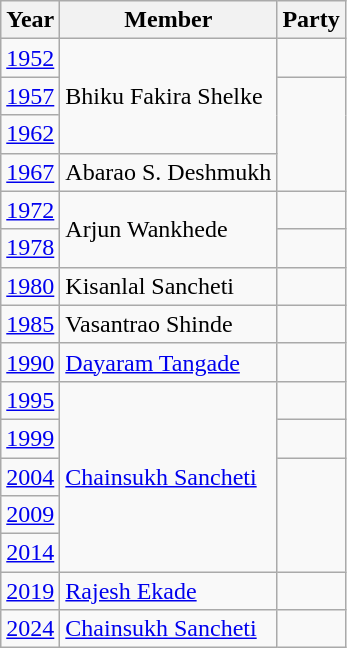<table class = wikitable>
<tr>
<th>Year</th>
<th>Member</th>
<th colspan=2>Party</th>
</tr>
<tr>
<td><a href='#'>1952</a></td>
<td rowspan=3>Bhiku Fakira Shelke</td>
<td></td>
</tr>
<tr>
<td><a href='#'>1957</a></td>
</tr>
<tr>
<td><a href='#'>1962</a></td>
</tr>
<tr>
<td><a href='#'>1967</a></td>
<td>Abarao S. Deshmukh</td>
</tr>
<tr>
<td><a href='#'>1972</a></td>
<td rowspan=2>Arjun Wankhede</td>
<td></td>
</tr>
<tr>
<td><a href='#'>1978</a></td>
<td></td>
</tr>
<tr>
<td><a href='#'>1980</a></td>
<td>Kisanlal Sancheti</td>
<td></td>
</tr>
<tr>
<td><a href='#'>1985</a></td>
<td>Vasantrao Shinde</td>
<td></td>
</tr>
<tr>
<td><a href='#'>1990</a></td>
<td><a href='#'>Dayaram Tangade</a></td>
<td></td>
</tr>
<tr>
<td><a href='#'>1995</a></td>
<td rowspan=5><a href='#'>Chainsukh Sancheti</a></td>
<td></td>
</tr>
<tr>
<td><a href='#'>1999</a></td>
<td></td>
</tr>
<tr>
<td><a href='#'>2004</a></td>
</tr>
<tr>
<td><a href='#'>2009</a></td>
</tr>
<tr>
<td><a href='#'>2014</a></td>
</tr>
<tr>
<td><a href='#'>2019</a></td>
<td><a href='#'>Rajesh Ekade</a></td>
<td></td>
</tr>
<tr>
<td><a href='#'>2024</a></td>
<td><a href='#'>Chainsukh Sancheti</a></td>
<td></td>
</tr>
</table>
